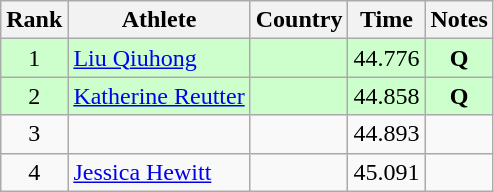<table class="wikitable sortable" style="text-align:center">
<tr>
<th>Rank</th>
<th>Athlete</th>
<th>Country</th>
<th>Time</th>
<th>Notes</th>
</tr>
<tr bgcolor="#ccffcc">
<td>1</td>
<td align=left><a href='#'>Liu Qiuhong</a></td>
<td align=left></td>
<td>44.776</td>
<td><strong>Q</strong></td>
</tr>
<tr bgcolor="#ccffcc">
<td>2</td>
<td align=left><a href='#'>Katherine Reutter</a></td>
<td align=left></td>
<td>44.858</td>
<td><strong>Q</strong></td>
</tr>
<tr>
<td>3</td>
<td align=left></td>
<td align=left></td>
<td>44.893</td>
<td></td>
</tr>
<tr>
<td>4</td>
<td align=left><a href='#'>Jessica Hewitt</a></td>
<td align=left></td>
<td>45.091</td>
<td></td>
</tr>
</table>
